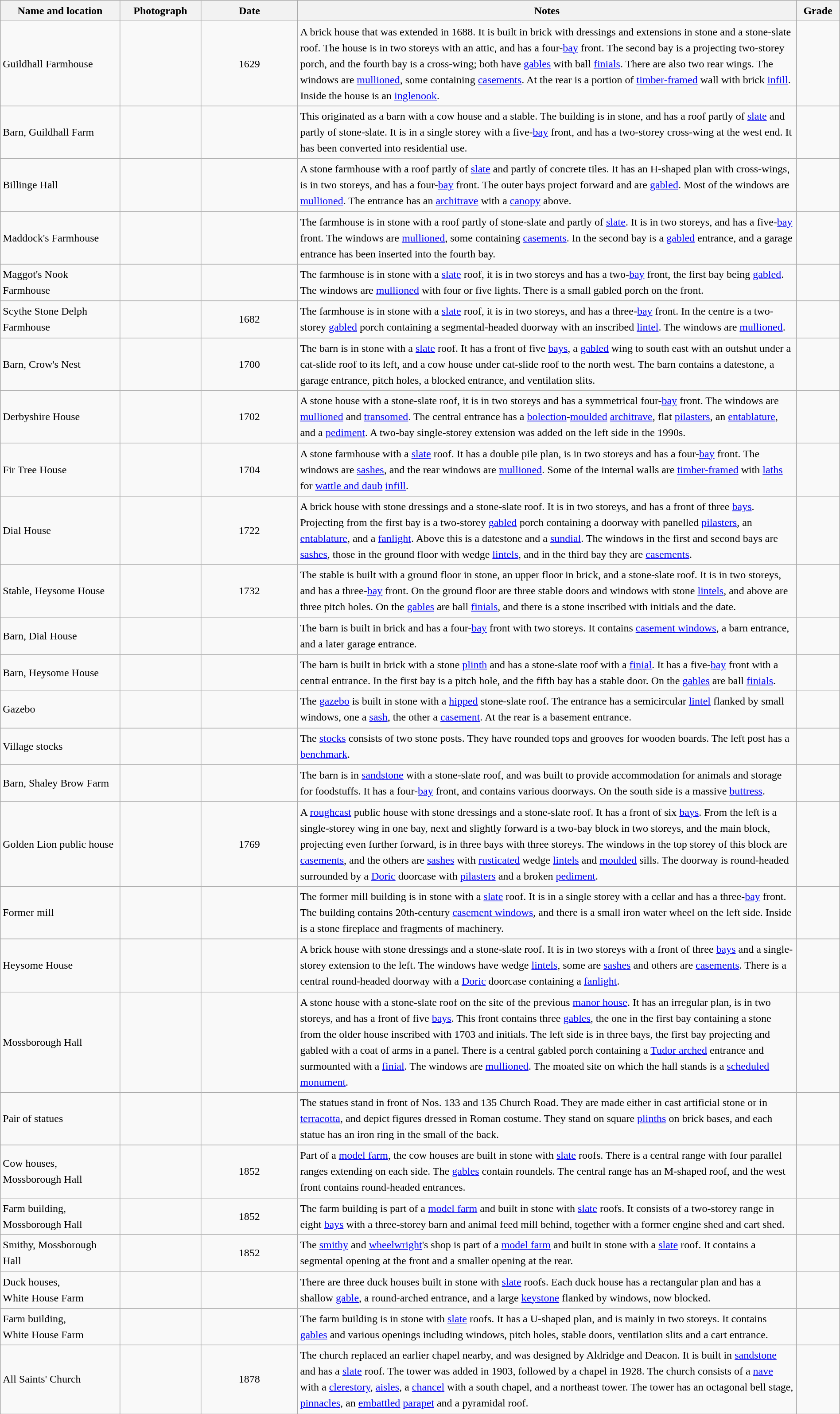<table class="wikitable sortable plainrowheaders" style="width:100%;border:0px;text-align:left;line-height:150%;">
<tr>
<th scope="col"  style="width:150px">Name and location</th>
<th scope="col"  style="width:100px" class="unsortable">Photograph</th>
<th scope="col"  style="width:120px">Date</th>
<th scope="col"  style="width:650px" class="unsortable">Notes</th>
<th scope="col"  style="width:50px">Grade</th>
</tr>
<tr>
<td>Guildhall Farmhouse<br><small></small></td>
<td></td>
<td align="center">1629</td>
<td>A brick house that was extended in 1688.  It is built in brick with dressings and extensions in stone and a stone-slate roof.  The house is in two storeys with an attic, and has a four-<a href='#'>bay</a> front.  The second bay is a projecting two-storey porch, and the fourth bay is a cross-wing; both have <a href='#'>gables</a> with ball <a href='#'>finials</a>.  There are also two rear wings.  The windows are <a href='#'>mullioned</a>, some containing <a href='#'>casements</a>.  At the rear is a portion of <a href='#'>timber-framed</a> wall with brick <a href='#'>infill</a>.  Inside the house is an <a href='#'>inglenook</a>.</td>
<td align="center" ></td>
</tr>
<tr>
<td>Barn, Guildhall Farm<br><small></small></td>
<td></td>
<td align="center"></td>
<td>This originated as a barn with a cow house and a stable.  The building is in stone, and has a roof partly of <a href='#'>slate</a> and partly of stone-slate.  It is in a single storey with a five-<a href='#'>bay</a> front, and has a two-storey cross-wing at the west end.  It has been converted into residential use.</td>
<td align="center" ></td>
</tr>
<tr>
<td>Billinge Hall<br><small></small></td>
<td></td>
<td align="center"></td>
<td>A stone farmhouse with a roof partly of <a href='#'>slate</a> and partly of concrete tiles.  It has an H-shaped plan with cross-wings, is in two storeys, and has a four-<a href='#'>bay</a> front.  The outer bays project forward and are <a href='#'>gabled</a>.  Most of the windows are <a href='#'>mullioned</a>.  The entrance has an <a href='#'>architrave</a> with a <a href='#'>canopy</a> above.</td>
<td align="center" ></td>
</tr>
<tr>
<td>Maddock's Farmhouse<br><small></small></td>
<td></td>
<td align="center"></td>
<td>The farmhouse is in stone with a roof partly of stone-slate and partly of <a href='#'>slate</a>.  It is in two storeys, and has a five-<a href='#'>bay</a> front.  The windows are <a href='#'>mullioned</a>, some containing <a href='#'>casements</a>.  In the second bay is a <a href='#'>gabled</a> entrance, and a garage entrance has been inserted into the fourth bay.</td>
<td align="center" ></td>
</tr>
<tr>
<td>Maggot's Nook Farmhouse<br><small></small></td>
<td></td>
<td align="center"></td>
<td>The farmhouse is in stone with a <a href='#'>slate</a> roof, it is in two storeys and has a two-<a href='#'>bay</a> front, the first bay being <a href='#'>gabled</a>.  The windows are <a href='#'>mullioned</a> with four or five lights.  There is a small gabled porch on the front.</td>
<td align="center" ></td>
</tr>
<tr>
<td>Scythe Stone Delph Farmhouse<br><small></small></td>
<td></td>
<td align="center">1682</td>
<td>The farmhouse is in stone with a <a href='#'>slate</a> roof, it is in two storeys, and has a three-<a href='#'>bay</a> front.  In the centre is a two-storey <a href='#'>gabled</a> porch containing a segmental-headed doorway with an inscribed <a href='#'>lintel</a>.  The windows are <a href='#'>mullioned</a>.</td>
<td align="center" ></td>
</tr>
<tr>
<td>Barn, Crow's Nest<br><small></small></td>
<td></td>
<td align="center">1700</td>
<td>The barn is in stone with a <a href='#'>slate</a> roof.  It has a front of five <a href='#'>bays</a>, a <a href='#'>gabled</a> wing to south east with an outshut under a cat-slide roof to its left, and a cow house under cat-slide roof to the north west.  The barn contains a datestone, a garage entrance, pitch holes, a blocked entrance, and ventilation slits.</td>
<td align="center" ></td>
</tr>
<tr>
<td>Derbyshire House<br><small></small></td>
<td></td>
<td align="center">1702</td>
<td>A stone house with a stone-slate roof, it is in two storeys and has a symmetrical four-<a href='#'>bay</a> front.  The windows are <a href='#'>mullioned</a> and <a href='#'>transomed</a>.  The central entrance has a <a href='#'>bolection</a>-<a href='#'>moulded</a> <a href='#'>architrave</a>, flat <a href='#'>pilasters</a>, an <a href='#'>entablature</a>, and a <a href='#'>pediment</a>.  A two-bay single-storey extension was added on the left side in the 1990s.</td>
<td align="center" ></td>
</tr>
<tr>
<td>Fir Tree House<br><small></small></td>
<td></td>
<td align="center">1704</td>
<td>A stone farmhouse with a <a href='#'>slate</a> roof.  It has a double pile plan, is in two storeys and has a four-<a href='#'>bay</a> front.  The windows are <a href='#'>sashes</a>, and the rear windows are <a href='#'>mullioned</a>.  Some of the internal walls are <a href='#'>timber-framed</a> with <a href='#'>laths</a> for <a href='#'>wattle and daub</a> <a href='#'>infill</a>.</td>
<td align="center" ></td>
</tr>
<tr>
<td>Dial House<br><small></small></td>
<td></td>
<td align="center">1722</td>
<td>A brick house with stone dressings and a stone-slate roof.  It is in two storeys, and has a front of three <a href='#'>bays</a>.  Projecting from the first bay is a two-storey <a href='#'>gabled</a> porch containing a doorway with panelled <a href='#'>pilasters</a>, an <a href='#'>entablature</a>, and a <a href='#'>fanlight</a>.  Above this is a datestone and a <a href='#'>sundial</a>.  The windows in the first and second bays are <a href='#'>sashes</a>, those in the ground floor with wedge <a href='#'>lintels</a>, and in the third bay they are <a href='#'>casements</a>.</td>
<td align="center" ></td>
</tr>
<tr>
<td>Stable, Heysome House<br><small></small></td>
<td></td>
<td align="center">1732</td>
<td>The stable is built with a ground floor in stone, an upper floor in brick, and a stone-slate roof.  It is in two storeys, and has a three-<a href='#'>bay</a> front.  On the ground floor are three stable doors and windows with stone <a href='#'>lintels</a>, and above are three pitch holes.  On the <a href='#'>gables</a> are ball <a href='#'>finials</a>, and there is a stone inscribed with initials and the date.</td>
<td align="center" ></td>
</tr>
<tr>
<td>Barn, Dial House<br><small></small></td>
<td></td>
<td align="center"></td>
<td>The barn is built in brick and has a four-<a href='#'>bay</a> front with two storeys.  It contains <a href='#'>casement windows</a>, a barn entrance, and a later garage entrance.</td>
<td align="center" ></td>
</tr>
<tr>
<td>Barn, Heysome House<br><small></small></td>
<td></td>
<td align="center"></td>
<td>The barn is built in brick with a stone <a href='#'>plinth</a> and has a stone-slate roof with a <a href='#'>finial</a>.  It has a five-<a href='#'>bay</a> front with a central entrance.  In the first bay is a pitch hole, and the fifth bay has a stable door.  On the <a href='#'>gables</a> are ball <a href='#'>finials</a>.</td>
<td align="center" ></td>
</tr>
<tr>
<td>Gazebo<br><small></small></td>
<td></td>
<td align="center"></td>
<td>The <a href='#'>gazebo</a> is built in stone with a <a href='#'>hipped</a> stone-slate roof.  The entrance has a semicircular <a href='#'>lintel</a> flanked by small windows, one a <a href='#'>sash</a>, the other a <a href='#'>casement</a>.  At the rear is a basement entrance.</td>
<td align="center" ></td>
</tr>
<tr>
<td>Village stocks<br><small></small></td>
<td></td>
<td align="center"></td>
<td>The <a href='#'>stocks</a> consists of two stone posts.  They have rounded tops and grooves for wooden boards.  The left post has a <a href='#'>benchmark</a>.</td>
<td align="center" ></td>
</tr>
<tr>
<td>Barn, Shaley Brow Farm<br><small></small></td>
<td></td>
<td align="center"></td>
<td>The barn is in <a href='#'>sandstone</a> with a stone-slate roof, and was built to provide accommodation for animals and storage for foodstuffs.  It has a four-<a href='#'>bay</a> front, and contains various doorways.  On the south side is a massive <a href='#'>buttress</a>.</td>
<td align="center" ></td>
</tr>
<tr>
<td>Golden Lion public house<br><small></small></td>
<td></td>
<td align="center">1769</td>
<td>A <a href='#'>roughcast</a> public house with stone dressings and a stone-slate roof.  It has a front of six <a href='#'>bays</a>.  From the left is a single-storey wing in one bay, next and slightly forward is a two-bay block in two storeys, and the main block, projecting even further forward, is in three bays with three storeys.  The windows in the top storey of this block are <a href='#'>casements</a>, and the others are <a href='#'>sashes</a> with <a href='#'>rusticated</a> wedge <a href='#'>lintels</a> and <a href='#'>moulded</a> sills.  The doorway is round-headed surrounded by a <a href='#'>Doric</a> doorcase with <a href='#'>pilasters</a> and a broken <a href='#'>pediment</a>.</td>
<td align="center" ></td>
</tr>
<tr>
<td>Former mill<br><small></small></td>
<td></td>
<td align="center"></td>
<td>The former mill building is in stone with a <a href='#'>slate</a> roof.  It is in a single storey with a cellar and has a three-<a href='#'>bay</a> front.  The building contains 20th-century <a href='#'>casement windows</a>, and there is a small iron water wheel on the left side.  Inside is a stone fireplace and fragments of machinery.</td>
<td align="center" ></td>
</tr>
<tr>
<td>Heysome House<br><small></small></td>
<td></td>
<td align="center"></td>
<td>A brick house with stone dressings and a stone-slate roof.  It is in two storeys with a front of three <a href='#'>bays</a> and a single-storey extension to the left.  The windows have wedge <a href='#'>lintels</a>, some are <a href='#'>sashes</a> and others are <a href='#'>casements</a>.  There is a central round-headed doorway with a <a href='#'>Doric</a> doorcase containing a <a href='#'>fanlight</a>.</td>
<td align="center" ></td>
</tr>
<tr>
<td>Mossborough Hall<br><small></small></td>
<td></td>
<td align="center"></td>
<td>A stone house with a stone-slate roof on the site of the previous <a href='#'>manor house</a>.  It has an irregular plan, is in two storeys, and has a front of five <a href='#'>bays</a>.  This front contains three <a href='#'>gables</a>, the one in the first bay containing a stone from the older house inscribed with 1703 and initials.  The left side is in three bays, the first bay projecting and gabled with a coat of arms in a panel.  There is a central gabled porch containing a <a href='#'>Tudor arched</a> entrance and surmounted with a <a href='#'>finial</a>.  The windows are <a href='#'>mullioned</a>.  The moated site on which the hall stands is a <a href='#'>scheduled monument</a>.</td>
<td align="center" ></td>
</tr>
<tr>
<td>Pair of statues<br><small></small></td>
<td></td>
<td align="center"></td>
<td>The statues stand in front of Nos. 133 and 135 Church Road.  They are made either in cast artificial stone or in <a href='#'>terracotta</a>, and depict figures dressed in Roman costume.  They stand on square <a href='#'>plinths</a> on brick bases, and each statue has an iron ring in the small of the back.</td>
<td align="center" ></td>
</tr>
<tr>
<td>Cow houses,<br>Mossborough Hall<br><small></small></td>
<td></td>
<td align="center">1852</td>
<td>Part of a <a href='#'>model farm</a>, the cow houses are built in stone with <a href='#'>slate</a> roofs.  There is a central range with four parallel ranges extending on each side.  The <a href='#'>gables</a> contain roundels.  The central range has an M-shaped roof, and the west front contains round-headed entrances.</td>
<td align="center" ></td>
</tr>
<tr>
<td>Farm building,<br>Mossborough Hall<br><small></small></td>
<td></td>
<td align="center">1852</td>
<td>The farm building is part of a <a href='#'>model farm</a> and built in stone with <a href='#'>slate</a> roofs.  It consists of a two-storey range in eight <a href='#'>bays</a> with a three-storey barn and animal feed mill behind, together with a former engine shed and cart shed.</td>
<td align="center" ></td>
</tr>
<tr>
<td>Smithy, Mossborough Hall<br><small></small></td>
<td></td>
<td align="center">1852</td>
<td>The <a href='#'>smithy</a> and <a href='#'>wheelwright</a>'s shop is part of a <a href='#'>model farm</a> and built in stone with a <a href='#'>slate</a> roof.  It contains a segmental opening at the front and a smaller opening at the rear.</td>
<td align="center" ></td>
</tr>
<tr>
<td>Duck houses,<br>White House Farm<br><small></small></td>
<td></td>
<td align="center"></td>
<td>There are three duck houses built in stone with <a href='#'>slate</a> roofs.  Each duck house has a rectangular plan and has a shallow <a href='#'>gable</a>, a round-arched entrance, and a large <a href='#'>keystone</a> flanked by windows, now blocked.</td>
<td align="center" ></td>
</tr>
<tr>
<td>Farm building,<br>White House Farm<br><small></small></td>
<td></td>
<td align="center"></td>
<td>The farm building is in stone with <a href='#'>slate</a> roofs.  It has a U-shaped plan, and is mainly in two storeys.  It contains <a href='#'>gables</a> and various openings including windows, pitch holes, stable doors, ventilation slits and a cart entrance.</td>
<td align="center" ></td>
</tr>
<tr>
<td>All Saints' Church<br><small></small></td>
<td></td>
<td align="center">1878</td>
<td>The church replaced an earlier chapel nearby, and was designed by Aldridge and Deacon.  It is built in <a href='#'>sandstone</a> and has a <a href='#'>slate</a> roof.  The tower was added in 1903, followed by a chapel in 1928.  The church consists of a <a href='#'>nave</a> with a <a href='#'>clerestory</a>, <a href='#'>aisles</a>, a <a href='#'>chancel</a> with a south chapel, and a northeast tower.  The tower has an octagonal bell stage, <a href='#'>pinnacles</a>, an <a href='#'>embattled</a> <a href='#'>parapet</a> and a pyramidal roof.</td>
<td align="center" ></td>
</tr>
<tr>
</tr>
</table>
